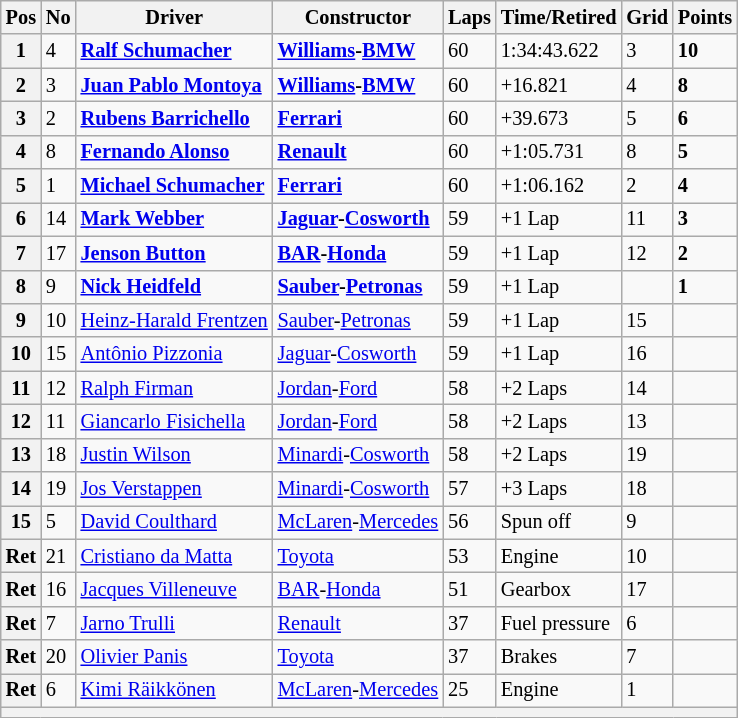<table class="wikitable sortable" style="font-size: 85%;">
<tr>
<th>Pos</th>
<th>No</th>
<th>Driver</th>
<th>Constructor</th>
<th>Laps</th>
<th>Time/Retired</th>
<th>Grid</th>
<th>Points</th>
</tr>
<tr>
<th>1</th>
<td>4</td>
<td> <strong><a href='#'>Ralf Schumacher</a></strong></td>
<td><strong><a href='#'>Williams</a>-<a href='#'>BMW</a></strong></td>
<td>60</td>
<td>1:34:43.622</td>
<td>3</td>
<td><strong>10</strong></td>
</tr>
<tr>
<th>2</th>
<td>3</td>
<td> <strong><a href='#'>Juan Pablo Montoya</a></strong></td>
<td><strong><a href='#'>Williams</a>-<a href='#'>BMW</a></strong></td>
<td>60</td>
<td>+16.821</td>
<td>4</td>
<td><strong>8</strong></td>
</tr>
<tr>
<th>3</th>
<td>2</td>
<td> <strong><a href='#'>Rubens Barrichello</a></strong></td>
<td><strong><a href='#'>Ferrari</a></strong></td>
<td>60</td>
<td>+39.673</td>
<td>5</td>
<td><strong>6</strong></td>
</tr>
<tr>
<th>4</th>
<td>8</td>
<td> <strong><a href='#'>Fernando Alonso</a></strong></td>
<td><strong><a href='#'>Renault</a></strong></td>
<td>60</td>
<td>+1:05.731</td>
<td>8</td>
<td><strong>5</strong></td>
</tr>
<tr>
<th>5</th>
<td>1</td>
<td> <strong><a href='#'>Michael Schumacher</a></strong></td>
<td><strong><a href='#'>Ferrari</a></strong></td>
<td>60</td>
<td>+1:06.162</td>
<td>2</td>
<td><strong>4</strong></td>
</tr>
<tr>
<th>6</th>
<td>14</td>
<td> <strong><a href='#'>Mark Webber</a></strong></td>
<td><strong><a href='#'>Jaguar</a>-<a href='#'>Cosworth</a></strong></td>
<td>59</td>
<td>+1 Lap</td>
<td>11</td>
<td><strong>3</strong></td>
</tr>
<tr>
<th>7</th>
<td>17</td>
<td> <strong><a href='#'>Jenson Button</a></strong></td>
<td><strong><a href='#'>BAR</a>-<a href='#'>Honda</a></strong></td>
<td>59</td>
<td>+1 Lap</td>
<td>12</td>
<td><strong>2</strong></td>
</tr>
<tr>
<th>8</th>
<td>9</td>
<td> <strong><a href='#'>Nick Heidfeld</a></strong></td>
<td><strong><a href='#'>Sauber</a>-<a href='#'>Petronas</a></strong></td>
<td>59</td>
<td>+1 Lap</td>
<td></td>
<td><strong>1</strong></td>
</tr>
<tr>
<th>9</th>
<td>10</td>
<td> <a href='#'>Heinz-Harald Frentzen</a></td>
<td><a href='#'>Sauber</a>-<a href='#'>Petronas</a></td>
<td>59</td>
<td>+1 Lap</td>
<td>15</td>
<td> </td>
</tr>
<tr>
<th>10</th>
<td>15</td>
<td> <a href='#'>Antônio Pizzonia</a></td>
<td><a href='#'>Jaguar</a>-<a href='#'>Cosworth</a></td>
<td>59</td>
<td>+1 Lap</td>
<td>16</td>
<td> </td>
</tr>
<tr>
<th>11</th>
<td>12</td>
<td> <a href='#'>Ralph Firman</a></td>
<td><a href='#'>Jordan</a>-<a href='#'>Ford</a></td>
<td>58</td>
<td>+2 Laps</td>
<td>14</td>
<td> </td>
</tr>
<tr>
<th>12</th>
<td>11</td>
<td> <a href='#'>Giancarlo Fisichella</a></td>
<td><a href='#'>Jordan</a>-<a href='#'>Ford</a></td>
<td>58</td>
<td>+2 Laps</td>
<td>13</td>
<td> </td>
</tr>
<tr>
<th>13</th>
<td>18</td>
<td> <a href='#'>Justin Wilson</a></td>
<td><a href='#'>Minardi</a>-<a href='#'>Cosworth</a></td>
<td>58</td>
<td>+2 Laps</td>
<td>19</td>
<td> </td>
</tr>
<tr>
<th>14</th>
<td>19</td>
<td> <a href='#'>Jos Verstappen</a></td>
<td><a href='#'>Minardi</a>-<a href='#'>Cosworth</a></td>
<td>57</td>
<td>+3 Laps</td>
<td>18</td>
<td> </td>
</tr>
<tr>
<th>15</th>
<td>5</td>
<td> <a href='#'>David Coulthard</a></td>
<td><a href='#'>McLaren</a>-<a href='#'>Mercedes</a></td>
<td>56</td>
<td>Spun off</td>
<td>9</td>
<td> </td>
</tr>
<tr>
<th>Ret</th>
<td>21</td>
<td> <a href='#'>Cristiano da Matta</a></td>
<td><a href='#'>Toyota</a></td>
<td>53</td>
<td>Engine</td>
<td>10</td>
<td> </td>
</tr>
<tr>
<th>Ret</th>
<td>16</td>
<td> <a href='#'>Jacques Villeneuve</a></td>
<td><a href='#'>BAR</a>-<a href='#'>Honda</a></td>
<td>51</td>
<td>Gearbox</td>
<td>17</td>
<td> </td>
</tr>
<tr>
<th>Ret</th>
<td>7</td>
<td> <a href='#'>Jarno Trulli</a></td>
<td><a href='#'>Renault</a></td>
<td>37</td>
<td>Fuel pressure</td>
<td>6</td>
<td> </td>
</tr>
<tr>
<th>Ret</th>
<td>20</td>
<td> <a href='#'>Olivier Panis</a></td>
<td><a href='#'>Toyota</a></td>
<td>37</td>
<td>Brakes</td>
<td>7</td>
<td> </td>
</tr>
<tr>
<th>Ret</th>
<td>6</td>
<td> <a href='#'>Kimi Räikkönen</a></td>
<td><a href='#'>McLaren</a>-<a href='#'>Mercedes</a></td>
<td>25</td>
<td>Engine</td>
<td>1</td>
<td> </td>
</tr>
<tr>
<th colspan="8"></th>
</tr>
</table>
